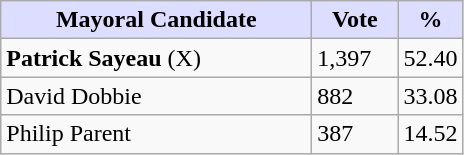<table class="wikitable">
<tr>
<th style="background:#ddf; width:200px;">Mayoral Candidate</th>
<th style="background:#ddf; width:50px;">Vote</th>
<th style="background:#ddf; width:30px;">%</th>
</tr>
<tr>
<td><strong>Patrick Sayeau</strong> (X)</td>
<td>1,397</td>
<td>52.40</td>
</tr>
<tr>
<td>David Dobbie</td>
<td>882</td>
<td>33.08</td>
</tr>
<tr>
<td>Philip Parent</td>
<td>387</td>
<td>14.52</td>
</tr>
</table>
